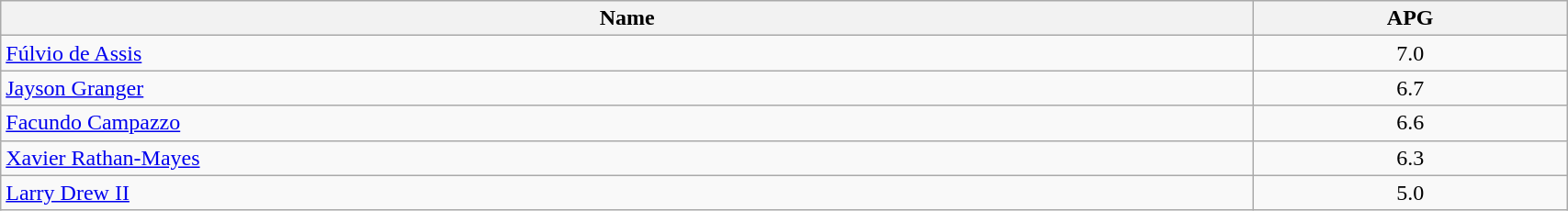<table class=wikitable width="90%">
<tr>
<th width="80%">Name</th>
<th width="20%">APG</th>
</tr>
<tr>
<td> <a href='#'>Fúlvio de Assis</a></td>
<td align=center>7.0</td>
</tr>
<tr>
<td> <a href='#'>Jayson Granger</a></td>
<td align=center>6.7</td>
</tr>
<tr>
<td> <a href='#'>Facundo Campazzo</a></td>
<td align=center>6.6</td>
</tr>
<tr>
<td> <a href='#'>Xavier Rathan-Mayes</a></td>
<td align=center>6.3</td>
</tr>
<tr>
<td> <a href='#'>Larry Drew II</a></td>
<td align=center>5.0</td>
</tr>
</table>
